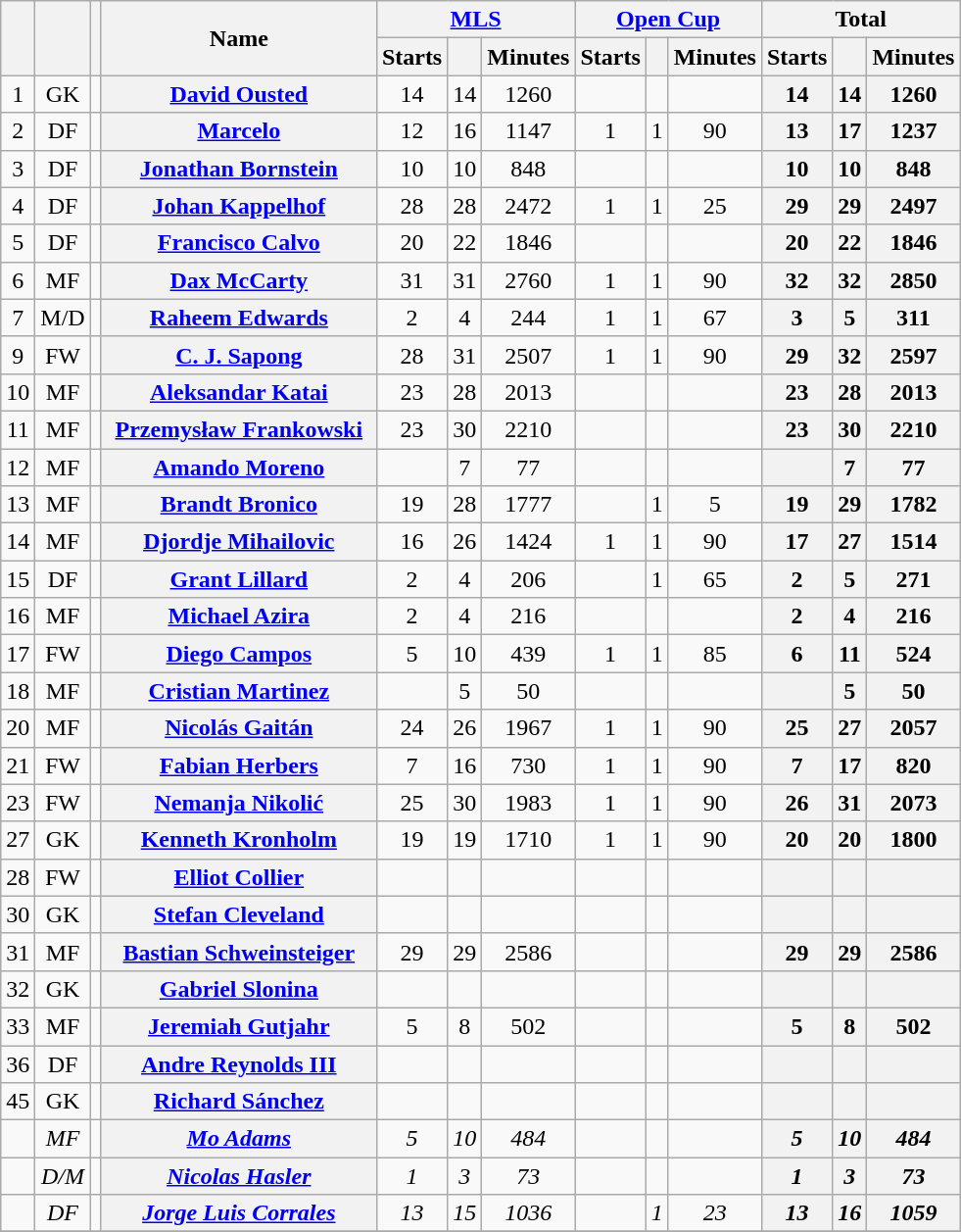<table class="wikitable sortable" style="text-align:center">
<tr>
<th rowspan="2"></th>
<th rowspan="2"></th>
<th rowspan="2"></th>
<th rowspan="2" style="width:180px;">Name</th>
<th colspan="3" style="width:87px;"><a href='#'>MLS</a></th>
<th colspan="3" style="width:87px;"><a href='#'>Open Cup</a></th>
<th colspan="3" style="width:87px;">Total</th>
</tr>
<tr>
<th>Starts</th>
<th></th>
<th>Minutes</th>
<th>Starts</th>
<th></th>
<th>Minutes</th>
<th>Starts</th>
<th></th>
<th>Minutes</th>
</tr>
<tr>
<td>1</td>
<td>GK</td>
<td></td>
<th><a href='#'>David Ousted</a><br></th>
<td>14</td>
<td>14</td>
<td>1260<br></td>
<td></td>
<td></td>
<td><br></td>
<th>14</th>
<th>14</th>
<th>1260</th>
</tr>
<tr>
<td>2</td>
<td>DF</td>
<td></td>
<th><a href='#'>Marcelo</a><br></th>
<td>12</td>
<td>16</td>
<td>1147<br></td>
<td>1</td>
<td>1</td>
<td>90<br></td>
<th>13</th>
<th>17</th>
<th>1237</th>
</tr>
<tr>
<td>3</td>
<td>DF</td>
<td></td>
<th><a href='#'>Jonathan Bornstein</a><br></th>
<td>10</td>
<td>10</td>
<td>848<br></td>
<td></td>
<td></td>
<td><br></td>
<th>10</th>
<th>10</th>
<th>848</th>
</tr>
<tr>
<td>4</td>
<td>DF</td>
<td></td>
<th><a href='#'>Johan Kappelhof</a><br></th>
<td>28</td>
<td>28</td>
<td>2472<br></td>
<td>1</td>
<td>1</td>
<td>25<br></td>
<th>29</th>
<th>29</th>
<th>2497</th>
</tr>
<tr>
<td>5</td>
<td>DF</td>
<td></td>
<th><a href='#'>Francisco Calvo</a><br></th>
<td>20</td>
<td>22</td>
<td>1846<br></td>
<td></td>
<td></td>
<td><br></td>
<th>20</th>
<th>22</th>
<th>1846</th>
</tr>
<tr>
<td>6</td>
<td>MF</td>
<td></td>
<th><a href='#'>Dax McCarty</a><br></th>
<td>31</td>
<td>31</td>
<td>2760<br></td>
<td>1</td>
<td>1</td>
<td>90<br></td>
<th>32</th>
<th>32</th>
<th>2850</th>
</tr>
<tr>
<td>7</td>
<td>M/D</td>
<td></td>
<th><a href='#'>Raheem Edwards</a><br></th>
<td>2</td>
<td>4</td>
<td>244<br></td>
<td>1</td>
<td>1</td>
<td>67<br></td>
<th>3</th>
<th>5</th>
<th>311</th>
</tr>
<tr>
<td>9</td>
<td>FW</td>
<td></td>
<th><a href='#'>C. J. Sapong</a><br></th>
<td>28</td>
<td>31</td>
<td>2507<br></td>
<td>1</td>
<td>1</td>
<td>90<br></td>
<th>29</th>
<th>32</th>
<th>2597</th>
</tr>
<tr>
<td>10</td>
<td>MF</td>
<td></td>
<th><a href='#'>Aleksandar Katai</a><br></th>
<td>23</td>
<td>28</td>
<td>2013<br></td>
<td></td>
<td></td>
<td><br></td>
<th>23</th>
<th>28</th>
<th>2013</th>
</tr>
<tr>
<td>11</td>
<td>MF</td>
<td></td>
<th><a href='#'>Przemysław Frankowski</a><br></th>
<td>23</td>
<td>30</td>
<td>2210<br></td>
<td></td>
<td></td>
<td><br></td>
<th>23</th>
<th>30</th>
<th>2210</th>
</tr>
<tr>
<td>12</td>
<td>MF</td>
<td></td>
<th><a href='#'>Amando Moreno</a><br></th>
<td></td>
<td>7</td>
<td>77<br></td>
<td></td>
<td></td>
<td><br></td>
<th></th>
<th>7</th>
<th>77</th>
</tr>
<tr>
<td>13</td>
<td>MF</td>
<td></td>
<th><a href='#'>Brandt Bronico</a><br></th>
<td>19</td>
<td>28</td>
<td>1777<br></td>
<td></td>
<td>1</td>
<td>5<br></td>
<th>19</th>
<th>29</th>
<th>1782</th>
</tr>
<tr>
<td>14</td>
<td>MF</td>
<td></td>
<th><a href='#'>Djordje Mihailovic</a><br></th>
<td>16</td>
<td>26</td>
<td>1424<br></td>
<td>1</td>
<td>1</td>
<td>90<br></td>
<th>17</th>
<th>27</th>
<th>1514</th>
</tr>
<tr>
<td>15</td>
<td>DF</td>
<td></td>
<th><a href='#'>Grant Lillard</a><br></th>
<td>2</td>
<td>4</td>
<td>206<br></td>
<td></td>
<td>1</td>
<td>65<br></td>
<th>2</th>
<th>5</th>
<th>271</th>
</tr>
<tr>
<td>16</td>
<td>MF</td>
<td></td>
<th><a href='#'>Michael Azira</a><br></th>
<td>2</td>
<td>4</td>
<td>216<br></td>
<td></td>
<td></td>
<td><br></td>
<th>2</th>
<th>4</th>
<th>216</th>
</tr>
<tr>
<td>17</td>
<td>FW</td>
<td></td>
<th><a href='#'>Diego Campos</a><br></th>
<td>5</td>
<td>10</td>
<td>439<br></td>
<td>1</td>
<td>1</td>
<td>85<br></td>
<th>6</th>
<th>11</th>
<th>524</th>
</tr>
<tr>
<td>18</td>
<td>MF</td>
<td></td>
<th><a href='#'>Cristian Martinez</a><br></th>
<td></td>
<td>5</td>
<td>50<br></td>
<td></td>
<td></td>
<td><br></td>
<th></th>
<th>5</th>
<th>50</th>
</tr>
<tr>
<td>20</td>
<td>MF</td>
<td></td>
<th><a href='#'>Nicolás Gaitán</a><br></th>
<td>24</td>
<td>26</td>
<td>1967<br></td>
<td>1</td>
<td>1</td>
<td>90<br></td>
<th>25</th>
<th>27</th>
<th>2057</th>
</tr>
<tr>
<td>21</td>
<td>FW</td>
<td></td>
<th><a href='#'>Fabian Herbers</a><br></th>
<td>7</td>
<td>16</td>
<td>730<br></td>
<td>1</td>
<td>1</td>
<td>90<br></td>
<th>7</th>
<th>17</th>
<th>820</th>
</tr>
<tr>
<td>23</td>
<td>FW</td>
<td></td>
<th><a href='#'>Nemanja Nikolić</a><br></th>
<td>25</td>
<td>30</td>
<td>1983<br></td>
<td>1</td>
<td>1</td>
<td>90<br></td>
<th>26</th>
<th>31</th>
<th>2073</th>
</tr>
<tr>
<td>27</td>
<td>GK</td>
<td></td>
<th><a href='#'>Kenneth Kronholm</a><br></th>
<td>19</td>
<td>19</td>
<td>1710<br></td>
<td>1</td>
<td>1</td>
<td>90<br></td>
<th>20</th>
<th>20</th>
<th>1800</th>
</tr>
<tr>
<td>28</td>
<td>FW</td>
<td></td>
<th><a href='#'>Elliot Collier</a><br></th>
<td></td>
<td></td>
<td><br></td>
<td></td>
<td></td>
<td><br></td>
<th></th>
<th></th>
<th></th>
</tr>
<tr>
<td>30</td>
<td>GK</td>
<td></td>
<th><a href='#'>Stefan Cleveland</a><br></th>
<td></td>
<td></td>
<td><br></td>
<td></td>
<td></td>
<td><br></td>
<th></th>
<th></th>
<th></th>
</tr>
<tr>
<td>31</td>
<td>MF</td>
<td></td>
<th><a href='#'>Bastian Schweinsteiger</a><br></th>
<td>29</td>
<td>29</td>
<td>2586<br></td>
<td></td>
<td></td>
<td><br></td>
<th>29</th>
<th>29</th>
<th>2586</th>
</tr>
<tr>
<td>32</td>
<td>GK</td>
<td></td>
<th><a href='#'>Gabriel Slonina</a><br></th>
<td></td>
<td></td>
<td><br></td>
<td></td>
<td></td>
<td><br></td>
<th></th>
<th></th>
<th></th>
</tr>
<tr>
<td>33</td>
<td>MF</td>
<td></td>
<th><a href='#'>Jeremiah Gutjahr</a><br></th>
<td>5</td>
<td>8</td>
<td>502<br></td>
<td></td>
<td></td>
<td><br></td>
<th>5</th>
<th>8</th>
<th>502</th>
</tr>
<tr>
<td>36</td>
<td>DF</td>
<td></td>
<th><a href='#'>Andre Reynolds III</a><br></th>
<td></td>
<td></td>
<td><br></td>
<td></td>
<td></td>
<td><br></td>
<th></th>
<th></th>
<th></th>
</tr>
<tr>
<td>45</td>
<td>GK</td>
<td></td>
<th><a href='#'>Richard Sánchez</a><br></th>
<td></td>
<td></td>
<td><br></td>
<td></td>
<td></td>
<td><br></td>
<th></th>
<th></th>
<th></th>
</tr>
<tr>
<td></td>
<td><em>MF</em></td>
<td></td>
<th><em><a href='#'>Mo Adams</a></em><br></th>
<td><em>5</em></td>
<td><em>10</em></td>
<td><em>484</em><br></td>
<td></td>
<td></td>
<td><br></td>
<th><em>5</em></th>
<th><em>10</em></th>
<th><em>484</em></th>
</tr>
<tr>
<td></td>
<td><em>D/M</em></td>
<td></td>
<th><em><a href='#'>Nicolas Hasler</a></em><br></th>
<td><em>1</em></td>
<td><em>3</em></td>
<td><em>73</em><br></td>
<td></td>
<td></td>
<td><br></td>
<th><em>1</em></th>
<th><em>3</em></th>
<th><em>73</em></th>
</tr>
<tr>
<td></td>
<td><em>DF</em></td>
<td><em></em></td>
<th><em><a href='#'>Jorge Luis Corrales</a></em><br></th>
<td><em>13</em></td>
<td><em>15</em></td>
<td><em>1036</em><br></td>
<td></td>
<td><em>1</em></td>
<td><em>23</em><br></td>
<th><em>13</em></th>
<th><em>16</em></th>
<th><em>1059</em></th>
</tr>
<tr>
</tr>
</table>
